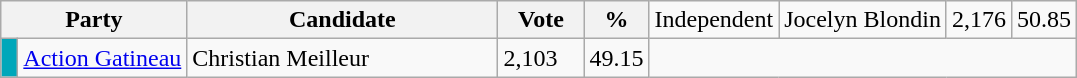<table class="wikitable">
<tr>
<th bgcolor="#DDDDFF" width="100px" colspan="2">Party</th>
<th bgcolor="#DDDDFF" width="200px">Candidate</th>
<th bgcolor="#DDDDFF" width="50px">Vote</th>
<th bgcolor="#DDDDFF" width="30px">%<br></th>
<td>Independent</td>
<td>Jocelyn Blondin</td>
<td>2,176</td>
<td>50.85</td>
</tr>
<tr>
<td bgcolor=#00a7ba> </td>
<td><a href='#'>Action Gatineau</a></td>
<td>Christian Meilleur</td>
<td>2,103</td>
<td>49.15</td>
</tr>
</table>
